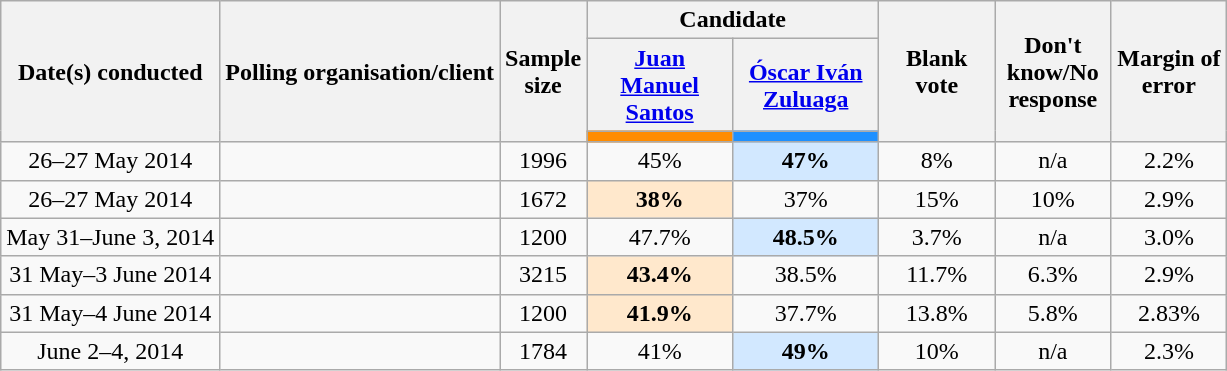<table class=wikitable style=text-align:center;>
<tr>
<th rowspan=3>Date(s) conducted</th>
<th rowspan=3>Polling organisation/client</th>
<th rowspan=3, width=50>Sample size</th>
<th colspan=2>Candidate</th>
<th rowspan=3, width=70>Blank vote</th>
<th rowspan=3, width=70>Don't know/No response</th>
<th rowspan=3, width=70>Margin of error</th>
</tr>
<tr>
<th width=90><a href='#'>Juan Manuel Santos</a></th>
<th width=90><a href='#'>Óscar Iván Zuluaga</a></th>
</tr>
<tr>
<th style="background:#FF8C00; width:50px;"></th>
<th style="background:#1E90FF; width:50px;"></th>
</tr>
<tr>
<td>26–27 May 2014</td>
<td></td>
<td>1996</td>
<td>45%</td>
<td style="background:#d2e8ff;"><strong>47%</strong></td>
<td>8%</td>
<td>n/a</td>
<td>2.2%</td>
</tr>
<tr>
<td>26–27 May 2014</td>
<td></td>
<td>1672</td>
<td style="background:#ffe8cc;"><strong>38%</strong></td>
<td>37%</td>
<td>15%</td>
<td>10%</td>
<td>2.9%</td>
</tr>
<tr>
<td>May 31–June 3, 2014</td>
<td></td>
<td>1200</td>
<td>47.7%</td>
<td style="background:#d2e8ff;"><strong>48.5%</strong></td>
<td>3.7%</td>
<td>n/a</td>
<td>3.0%</td>
</tr>
<tr>
<td>31 May–3 June 2014</td>
<td></td>
<td>3215</td>
<td style="background:#ffe8cc;"><strong>43.4%</strong></td>
<td>38.5%</td>
<td>11.7%</td>
<td>6.3%</td>
<td>2.9%</td>
</tr>
<tr>
<td>31 May–4 June 2014</td>
<td></td>
<td>1200</td>
<td style="background:#ffe8cc;"><strong>41.9%</strong></td>
<td>37.7%</td>
<td>13.8%</td>
<td>5.8%</td>
<td>2.83%</td>
</tr>
<tr>
<td>June 2–4, 2014</td>
<td></td>
<td>1784</td>
<td>41%</td>
<td style="background:#d2e8ff;"><strong>49%</strong></td>
<td>10%</td>
<td>n/a</td>
<td>2.3%</td>
</tr>
</table>
